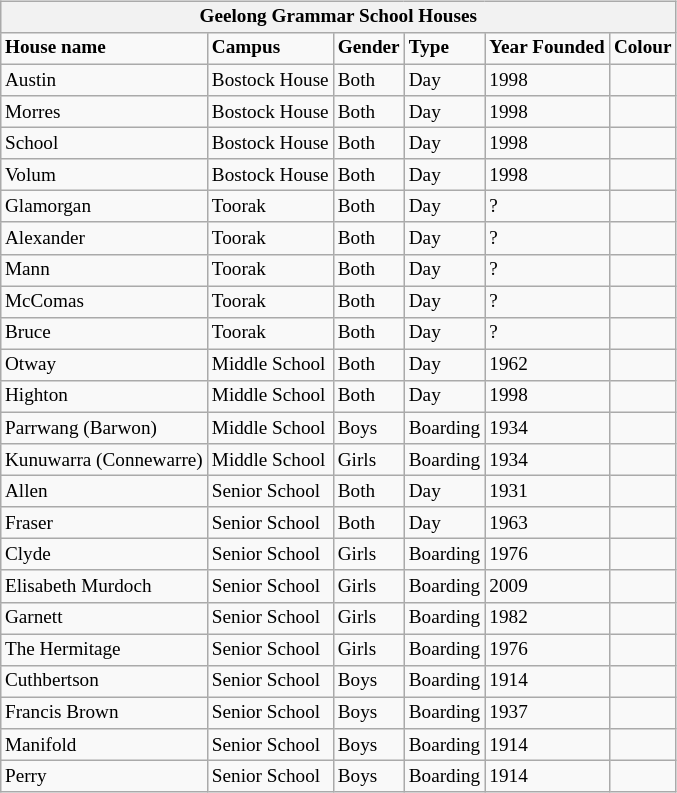<table class="wikitable"  style="float:right; margin-left:1em; font-size:80%;">
<tr>
<th colspan="6">Geelong Grammar School Houses</th>
</tr>
<tr>
<td><strong>House name</strong></td>
<td><strong>Campus</strong></td>
<td><strong>Gender</strong></td>
<td><strong>Type</strong></td>
<td><strong>Year Founded</strong></td>
<td><strong>Colour</strong></td>
</tr>
<tr>
<td>Austin</td>
<td>Bostock House</td>
<td>Both</td>
<td>Day</td>
<td>1998</td>
<td></td>
</tr>
<tr>
<td>Morres</td>
<td>Bostock House</td>
<td>Both</td>
<td>Day</td>
<td>1998</td>
<td></td>
</tr>
<tr>
<td>School</td>
<td>Bostock House</td>
<td>Both</td>
<td>Day</td>
<td>1998</td>
<td></td>
</tr>
<tr>
<td>Volum</td>
<td>Bostock House</td>
<td>Both</td>
<td>Day</td>
<td>1998</td>
<td></td>
</tr>
<tr>
<td>Glamorgan</td>
<td>Toorak</td>
<td>Both</td>
<td>Day</td>
<td>?</td>
<td></td>
</tr>
<tr>
<td>Alexander</td>
<td>Toorak</td>
<td>Both</td>
<td>Day</td>
<td>?</td>
<td></td>
</tr>
<tr>
<td>Mann</td>
<td>Toorak</td>
<td>Both</td>
<td>Day</td>
<td>?</td>
<td></td>
</tr>
<tr>
<td>McComas</td>
<td>Toorak</td>
<td>Both</td>
<td>Day</td>
<td>?</td>
<td></td>
</tr>
<tr>
<td>Bruce</td>
<td>Toorak</td>
<td>Both</td>
<td>Day</td>
<td>?</td>
<td></td>
</tr>
<tr>
<td>Otway</td>
<td>Middle School</td>
<td>Both</td>
<td>Day</td>
<td>1962</td>
<td></td>
</tr>
<tr>
<td>Highton</td>
<td>Middle School</td>
<td>Both</td>
<td>Day</td>
<td>1998</td>
<td></td>
</tr>
<tr>
<td>Parrwang (Barwon)</td>
<td>Middle School</td>
<td>Boys</td>
<td>Boarding</td>
<td>1934</td>
<td></td>
</tr>
<tr>
<td>Kunuwarra (Connewarre)</td>
<td>Middle School</td>
<td>Girls</td>
<td>Boarding</td>
<td>1934</td>
<td></td>
</tr>
<tr>
<td>Allen</td>
<td>Senior School</td>
<td>Both</td>
<td>Day</td>
<td>1931</td>
<td></td>
</tr>
<tr>
<td>Fraser</td>
<td>Senior School</td>
<td>Both</td>
<td>Day</td>
<td>1963</td>
<td></td>
</tr>
<tr>
<td>Clyde</td>
<td>Senior School</td>
<td>Girls</td>
<td>Boarding</td>
<td>1976</td>
<td></td>
</tr>
<tr>
<td>Elisabeth Murdoch</td>
<td>Senior School</td>
<td>Girls</td>
<td>Boarding</td>
<td>2009</td>
<td></td>
</tr>
<tr>
<td>Garnett</td>
<td>Senior School</td>
<td>Girls</td>
<td>Boarding</td>
<td>1982</td>
<td></td>
</tr>
<tr>
<td>The Hermitage</td>
<td>Senior School</td>
<td>Girls</td>
<td>Boarding</td>
<td>1976</td>
<td></td>
</tr>
<tr>
<td>Cuthbertson</td>
<td>Senior School</td>
<td>Boys</td>
<td>Boarding</td>
<td>1914</td>
<td></td>
</tr>
<tr>
<td>Francis Brown</td>
<td>Senior School</td>
<td>Boys</td>
<td>Boarding</td>
<td>1937</td>
<td></td>
</tr>
<tr>
<td>Manifold</td>
<td>Senior School</td>
<td>Boys</td>
<td>Boarding</td>
<td>1914</td>
<td></td>
</tr>
<tr>
<td>Perry</td>
<td>Senior School</td>
<td>Boys</td>
<td>Boarding</td>
<td>1914</td>
<td></td>
</tr>
</table>
